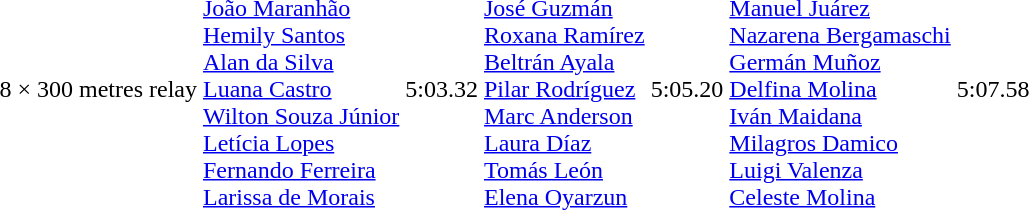<table>
<tr>
<td>8 × 300 metres relay</td>
<td><br><a href='#'>João Maranhão</a><br><a href='#'>Hemily Santos</a><br><a href='#'>Alan da Silva</a><br><a href='#'>Luana Castro</a><br><a href='#'>Wilton Souza Júnior</a><br><a href='#'>Letícia Lopes</a><br><a href='#'>Fernando Ferreira</a><br><a href='#'>Larissa de Morais</a></td>
<td>5:03.32</td>
<td><br><a href='#'>José Guzmán</a><br><a href='#'>Roxana Ramírez</a><br><a href='#'>Beltrán Ayala</a><br><a href='#'>Pilar Rodríguez</a><br><a href='#'>Marc Anderson</a><br><a href='#'>Laura Díaz</a><br><a href='#'>Tomás León</a><br><a href='#'>Elena Oyarzun</a></td>
<td>5:05.20</td>
<td><br><a href='#'>Manuel Juárez</a><br><a href='#'>Nazarena Bergamaschi</a><br><a href='#'>Germán Muñoz</a><br><a href='#'>Delfina Molina</a><br><a href='#'>Iván Maidana</a><br><a href='#'>Milagros Damico</a><br><a href='#'>Luigi Valenza</a><br><a href='#'>Celeste Molina</a></td>
<td>5:07.58</td>
</tr>
</table>
